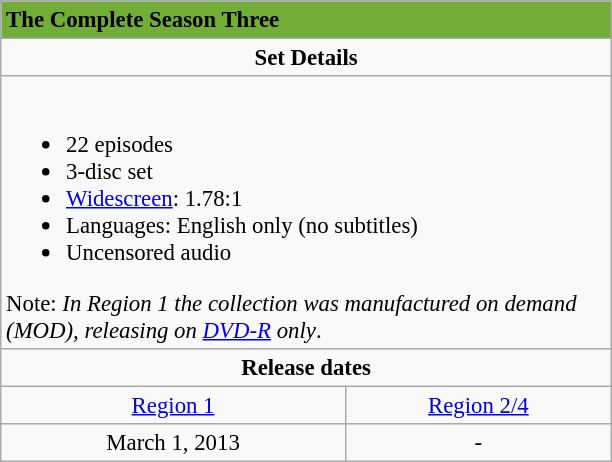<table class="wikitable" style="font-size: 95%;">
<tr>
<td colspan="5" style="background:#72ad37;"><strong>The Complete Season Three</strong></td>
</tr>
<tr valign="top">
<td style="text-align:center; width:400px;" colspan="3"><strong>Set Details</strong></td>
</tr>
<tr valign="top">
<td colspan="3"  style="text-align:left; width:400px;"><br><ul><li>22 episodes</li><li>3-disc set</li><li><a href='#'>Widescreen</a>: 1.78:1</li><li>Languages: English only (no subtitles)</li><li>Uncensored audio</li></ul>Note: <em>In Region 1 the collection was manufactured on demand (MOD), releasing on <a href='#'>DVD-R</a> only</em>.</td>
</tr>
<tr>
<td colspan="3" style="text-align:center;"><strong>Release dates</strong></td>
</tr>
<tr>
<td style="text-align:center;"><a href='#'>Region 1</a></td>
<td style="text-align:center;"><a href='#'>Region 2/4</a></td>
</tr>
<tr style="text-align:center;">
<td>March 1, 2013</td>
<td>-</td>
</tr>
</table>
